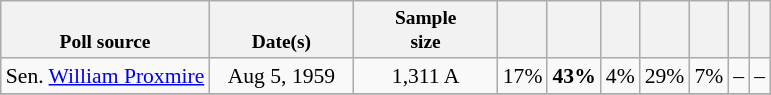<table class="wikitable" style="font-size:90%;text-align:center;">
<tr valign=bottom style="font-size:90%;">
<th>Poll source</th>
<th style="width:90px;">Date(s)</th>
<th style="width:90px;">Sample<br>size</th>
<th></th>
<th></th>
<th></th>
<th></th>
<th></th>
<th></th>
<th></th>
</tr>
<tr>
<td>Sen. <a href='#'>William Proxmire</a></td>
<td>Aug 5, 1959</td>
<td>1,311 A</td>
<td>17%</td>
<td><strong>43%</strong></td>
<td>4%</td>
<td>29%</td>
<td>7%</td>
<td>–</td>
<td>–</td>
</tr>
<tr>
</tr>
</table>
